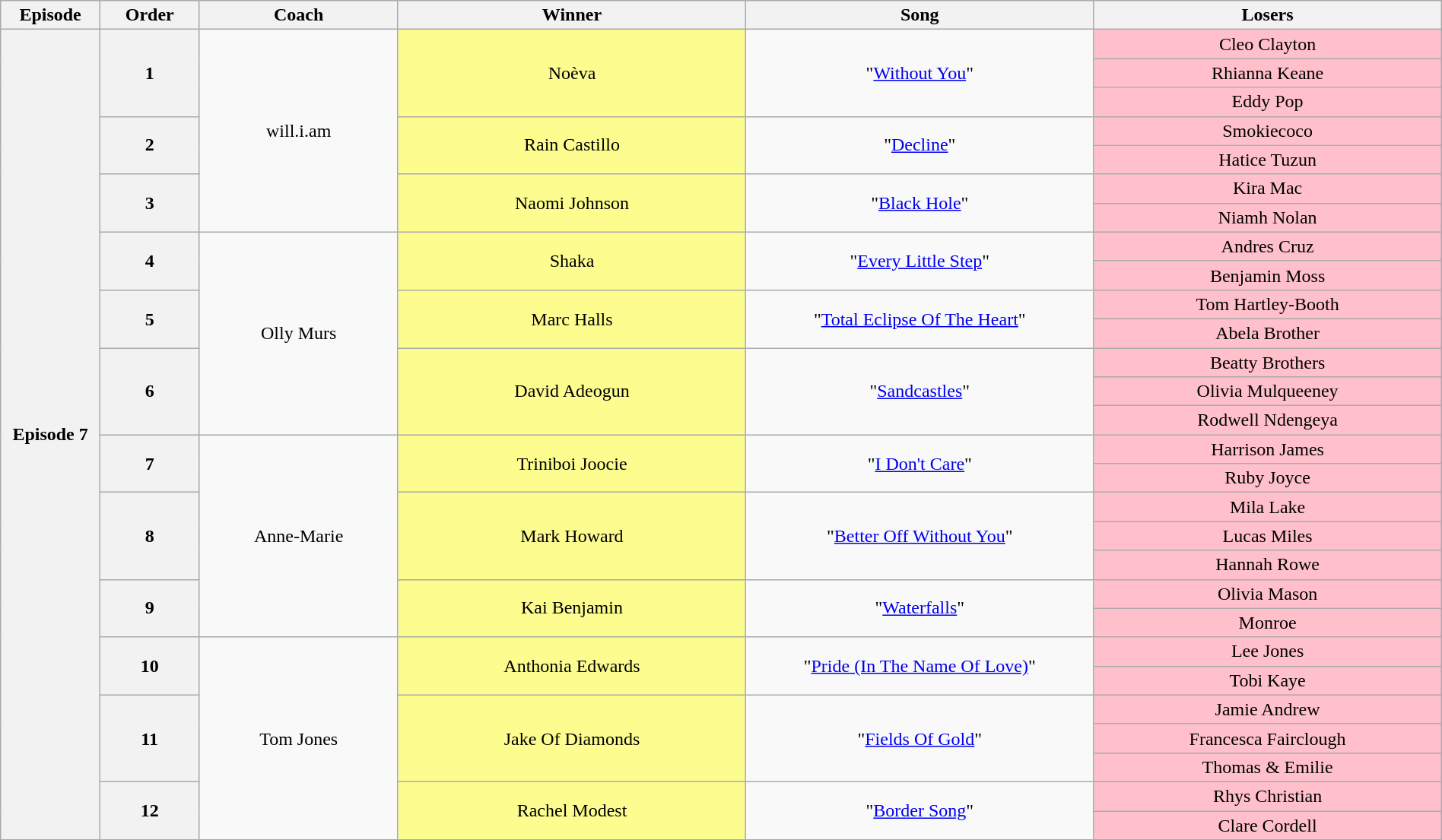<table class="wikitable" style="text-align: center; width: 100%">
<tr>
<th style="width:05%">Episode</th>
<th style="width:05%">Order</th>
<th style="width:10%">Coach</th>
<th style="width:17.5%">Winner</th>
<th style="width:17.5%">Song</th>
<th style="width:17.5%">Losers</th>
</tr>
<tr>
<th scope="row" rowspan="34">Episode 7<br></th>
<th rowspan="3">1</th>
<td rowspan="7">will.i.am</td>
<td rowspan="3" bgcolor="#fdfc8f">Noèva</td>
<td rowspan="3">"<a href='#'>Without You</a>"</td>
<td bgcolor="pink">Cleo Clayton</td>
</tr>
<tr>
<td bgcolor="pink">Rhianna Keane</td>
</tr>
<tr>
<td bgcolor="Pink">Eddy Pop</td>
</tr>
<tr>
<th rowspan="2">2</th>
<td rowspan="2" bgcolor="#fdfc8f">Rain Castillo</td>
<td rowspan="2">"<a href='#'>Decline</a>"</td>
<td bgcolor="pink">Smokiecoco</td>
</tr>
<tr>
<td bgcolor="pink">Hatice Tuzun</td>
</tr>
<tr>
<th rowspan="2">3</th>
<td rowspan="2" bgcolor="#fdfc8f">Naomi Johnson</td>
<td rowspan="2">"<a href='#'>Black Hole</a>"</td>
<td bgcolor="pink">Kira Mac</td>
</tr>
<tr>
<td bgcolor="pink">Niamh Nolan</td>
</tr>
<tr>
<th rowspan="2">4</th>
<td rowspan="7">Olly Murs</td>
<td rowspan="2" bgcolor="#fdfc8f">Shaka</td>
<td rowspan="2">"<a href='#'>Every Little Step</a>"</td>
<td bgcolor="pink">Andres Cruz</td>
</tr>
<tr>
<td bgcolor="pink">Benjamin Moss</td>
</tr>
<tr>
<th rowspan="2">5</th>
<td rowspan="2" bgcolor="#fdfc8f">Marc Halls</td>
<td rowspan="2">"<a href='#'>Total Eclipse Of The Heart</a>"</td>
<td bgcolor="pink">Tom Hartley-Booth</td>
</tr>
<tr>
<td bgcolor="pink">Abela Brother</td>
</tr>
<tr>
<th rowspan="3">6</th>
<td rowspan="3" bgcolor="#fdfc8f">David Adeogun</td>
<td rowspan="3">"<a href='#'>Sandcastles</a>"</td>
<td bgcolor="pink">Beatty Brothers</td>
</tr>
<tr>
<td bgcolor="pink">Olivia Mulqueeney</td>
</tr>
<tr>
<td bgcolor="pink">Rodwell Ndengeya</td>
</tr>
<tr>
<th rowspan="2">7</th>
<td rowspan="7">Anne-Marie</td>
<td rowspan="2" bgcolor="#fdfc8f">Triniboi Joocie</td>
<td rowspan="2">"<a href='#'>I Don't Care</a>"</td>
<td bgcolor="pink">Harrison James</td>
</tr>
<tr>
<td bgcolor="pink">Ruby Joyce</td>
</tr>
<tr>
<th rowspan="3">8</th>
<td rowspan="3" bgcolor="#fdfc8f">Mark Howard</td>
<td rowspan="3">"<a href='#'>Better Off Without You</a>"</td>
<td bgcolor="pink">Mila Lake</td>
</tr>
<tr>
<td bgcolor="pink">Lucas Miles</td>
</tr>
<tr>
<td bgcolor="pink">Hannah Rowe</td>
</tr>
<tr>
<th rowspan="2">9</th>
<td rowspan="2" bgcolor="#fdfc8f">Kai Benjamin</td>
<td rowspan="2">"<a href='#'>Waterfalls</a>"</td>
<td bgcolor="pink">Olivia Mason</td>
</tr>
<tr>
<td bgcolor="pink">Monroe</td>
</tr>
<tr>
<th rowspan="2">10</th>
<td rowspan="7">Tom Jones</td>
<td rowspan="2" bgcolor="#fdfc8f">Anthonia Edwards</td>
<td rowspan="2">"<a href='#'>Pride (In The Name Of Love)</a>"</td>
<td bgcolor="pink">Lee Jones</td>
</tr>
<tr>
<td bgcolor="pink">Tobi Kaye</td>
</tr>
<tr>
<th rowspan="3">11</th>
<td rowspan="3" bgcolor="#fdfc8f">Jake Of Diamonds</td>
<td rowspan="3">"<a href='#'>Fields Of Gold</a>"</td>
<td bgcolor="pink">Jamie Andrew</td>
</tr>
<tr>
<td bgcolor="pink">Francesca Fairclough</td>
</tr>
<tr>
<td bgcolor="Pink">Thomas & Emilie</td>
</tr>
<tr>
<th rowspan="2">12</th>
<td rowspan="2" bgcolor="#fdfc8f">Rachel Modest</td>
<td rowspan="2">"<a href='#'>Border Song</a>"</td>
<td bgcolor="pink">Rhys Christian</td>
</tr>
<tr>
<td bgcolor="pink">Clare Cordell</td>
</tr>
<tr>
</tr>
</table>
